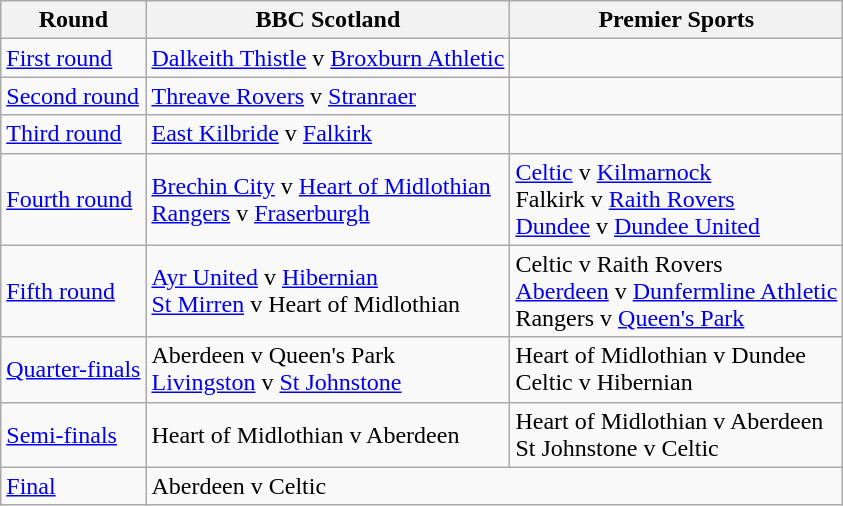<table class="wikitable">
<tr>
<th>Round</th>
<th>BBC Scotland</th>
<th>Premier Sports</th>
</tr>
<tr>
<td><a href='#'>First round</a></td>
<td><a href='#'>Dalkeith Thistle</a> v <a href='#'>Broxburn Athletic</a></td>
<td></td>
</tr>
<tr>
<td><a href='#'>Second round</a></td>
<td><a href='#'>Threave Rovers</a> v <a href='#'>Stranraer</a></td>
<td></td>
</tr>
<tr>
<td><a href='#'>Third round</a></td>
<td><a href='#'>East Kilbride</a> v <a href='#'>Falkirk</a></td>
<td></td>
</tr>
<tr>
<td><a href='#'>Fourth round</a></td>
<td><a href='#'>Brechin City</a> v <a href='#'>Heart of Midlothian</a><br><a href='#'>Rangers</a> v <a href='#'>Fraserburgh</a></td>
<td><a href='#'>Celtic</a> v <a href='#'>Kilmarnock</a><br>Falkirk v <a href='#'>Raith Rovers</a><br><a href='#'>Dundee</a> v <a href='#'>Dundee United</a></td>
</tr>
<tr>
<td><a href='#'>Fifth round</a></td>
<td><a href='#'>Ayr United</a> v <a href='#'>Hibernian</a><br><a href='#'>St Mirren</a> v Heart of Midlothian</td>
<td>Celtic v Raith Rovers<br><a href='#'>Aberdeen</a> v <a href='#'>Dunfermline Athletic</a><br>Rangers v <a href='#'>Queen's Park</a></td>
</tr>
<tr>
<td><a href='#'>Quarter-finals</a></td>
<td>Aberdeen v Queen's Park<br><a href='#'>Livingston</a> v <a href='#'>St Johnstone</a></td>
<td>Heart of Midlothian v Dundee<br>Celtic v Hibernian</td>
</tr>
<tr>
<td><a href='#'>Semi-finals</a></td>
<td>Heart of Midlothian v Aberdeen</td>
<td>Heart of Midlothian v Aberdeen<br>St Johnstone v Celtic</td>
</tr>
<tr>
<td><a href='#'>Final</a></td>
<td colspan=2>Aberdeen v Celtic</td>
</tr>
</table>
